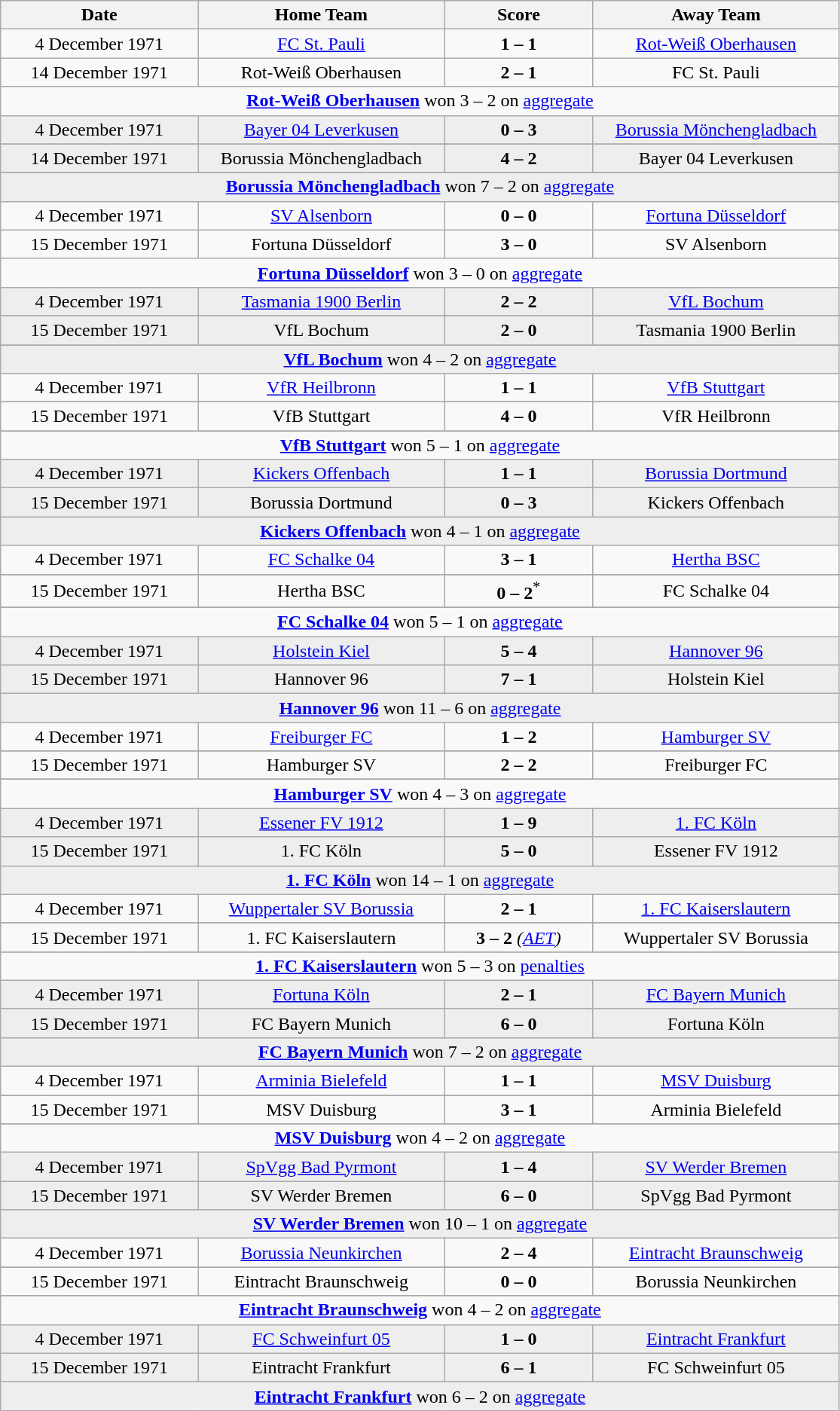<table class="wikitable" style="text-align: center;">
<tr>
<th width=20%>Date</th>
<th width=25%>Home Team</th>
<th width=15%>Score</th>
<th width=25%>Away Team</th>
</tr>
<tr>
<td>4 December 1971</td>
<td><a href='#'>FC St. Pauli</a></td>
<td><strong>1 – 1</strong></td>
<td><a href='#'>Rot-Weiß Oberhausen</a></td>
</tr>
<tr>
<td>14 December 1971</td>
<td>Rot-Weiß Oberhausen</td>
<td><strong>2 – 1</strong></td>
<td>FC St. Pauli</td>
</tr>
<tr>
<td colspan=4><strong><a href='#'>Rot-Weiß Oberhausen</a></strong> won 3 – 2 on <a href='#'>aggregate</a></td>
</tr>
<tr style="background: #EEEEEE;">
<td>4 December 1971</td>
<td><a href='#'>Bayer 04 Leverkusen</a></td>
<td><strong>0 – 3</strong></td>
<td><a href='#'>Borussia Mönchengladbach</a></td>
</tr>
<tr>
</tr>
<tr style="background: #EEEEEE;">
<td>14 December 1971</td>
<td>Borussia Mönchengladbach</td>
<td><strong>4 – 2</strong></td>
<td>Bayer 04 Leverkusen</td>
</tr>
<tr>
</tr>
<tr style="background: #EEEEEE;">
<td colspan=4><strong><a href='#'>Borussia Mönchengladbach</a></strong> won 7 – 2 on <a href='#'>aggregate</a></td>
</tr>
<tr>
<td>4 December 1971</td>
<td><a href='#'>SV Alsenborn</a></td>
<td><strong>0 – 0</strong></td>
<td><a href='#'>Fortuna Düsseldorf</a></td>
</tr>
<tr>
<td>15 December 1971</td>
<td>Fortuna Düsseldorf</td>
<td><strong>3 – 0</strong></td>
<td>SV Alsenborn</td>
</tr>
<tr>
<td colspan=4><strong><a href='#'>Fortuna Düsseldorf</a></strong> won 3 – 0 on <a href='#'>aggregate</a></td>
</tr>
<tr style="background: #EEEEEE;">
<td>4 December 1971</td>
<td><a href='#'>Tasmania 1900 Berlin</a></td>
<td><strong>2 – 2</strong></td>
<td><a href='#'>VfL Bochum</a></td>
</tr>
<tr>
</tr>
<tr style="background: #EEEEEE;">
<td>15 December 1971</td>
<td>VfL Bochum</td>
<td><strong>2 – 0</strong></td>
<td>Tasmania 1900 Berlin</td>
</tr>
<tr>
</tr>
<tr style="background: #EEEEEE;">
<td colspan=4><strong><a href='#'>VfL Bochum</a></strong> won 4 – 2 on <a href='#'>aggregate</a></td>
</tr>
<tr>
<td>4 December 1971</td>
<td><a href='#'>VfR Heilbronn</a></td>
<td><strong>1 – 1</strong></td>
<td><a href='#'>VfB Stuttgart</a></td>
</tr>
<tr>
</tr>
<tr>
<td>15 December 1971</td>
<td>VfB Stuttgart</td>
<td><strong>4 – 0</strong></td>
<td>VfR Heilbronn</td>
</tr>
<tr>
</tr>
<tr>
<td colspan=4><strong><a href='#'>VfB Stuttgart</a></strong> won 5 – 1 on <a href='#'>aggregate</a></td>
</tr>
<tr style="background: #EEEEEE;">
<td>4 December 1971</td>
<td><a href='#'>Kickers Offenbach</a></td>
<td><strong>1 – 1</strong></td>
<td><a href='#'>Borussia Dortmund</a></td>
</tr>
<tr style="background: #EEEEEE;">
<td>15 December 1971</td>
<td>Borussia Dortmund</td>
<td><strong>0 – 3</strong></td>
<td>Kickers Offenbach</td>
</tr>
<tr style="background: #EEEEEE;">
<td colspan=4><strong><a href='#'>Kickers Offenbach</a></strong> won 4 – 1 on <a href='#'>aggregate</a></td>
</tr>
<tr>
<td>4 December 1971</td>
<td><a href='#'>FC Schalke 04</a></td>
<td><strong>3 – 1</strong></td>
<td><a href='#'>Hertha BSC</a></td>
</tr>
<tr>
</tr>
<tr>
<td>15 December 1971</td>
<td>Hertha BSC</td>
<td><strong>0 – 2</strong><sup>*</sup></td>
<td>FC Schalke 04</td>
</tr>
<tr>
</tr>
<tr>
<td colspan=4><strong><a href='#'>FC Schalke 04</a></strong> won 5 – 1 on <a href='#'>aggregate</a></td>
</tr>
<tr style="background: #EEEEEE;">
<td>4 December 1971</td>
<td><a href='#'>Holstein Kiel</a></td>
<td><strong>5 – 4</strong></td>
<td><a href='#'>Hannover 96</a></td>
</tr>
<tr style="background: #EEEEEE;">
<td>15 December 1971</td>
<td>Hannover 96</td>
<td><strong>7 – 1</strong></td>
<td>Holstein Kiel</td>
</tr>
<tr style="background: #EEEEEE;">
<td colspan=4><strong><a href='#'>Hannover 96</a></strong> won 11 – 6 on <a href='#'>aggregate</a></td>
</tr>
<tr>
<td>4 December 1971</td>
<td><a href='#'>Freiburger FC</a></td>
<td><strong>1 – 2</strong></td>
<td><a href='#'>Hamburger SV</a></td>
</tr>
<tr>
</tr>
<tr>
<td>15 December 1971</td>
<td>Hamburger SV</td>
<td><strong>2 – 2</strong></td>
<td>Freiburger FC</td>
</tr>
<tr>
</tr>
<tr>
<td colspan=4><strong><a href='#'>Hamburger SV</a></strong> won 4 – 3 on <a href='#'>aggregate</a></td>
</tr>
<tr style="background: #EEEEEE;">
<td>4 December 1971</td>
<td><a href='#'>Essener FV 1912</a></td>
<td><strong>1 – 9</strong></td>
<td><a href='#'>1. FC Köln</a></td>
</tr>
<tr style="background: #EEEEEE;">
<td>15 December 1971</td>
<td>1. FC Köln</td>
<td><strong>5 – 0</strong></td>
<td>Essener FV 1912</td>
</tr>
<tr style="background: #EEEEEE;">
<td colspan=4><strong><a href='#'>1. FC Köln</a></strong> won 14 – 1 on <a href='#'>aggregate</a></td>
</tr>
<tr>
<td>4 December 1971</td>
<td><a href='#'>Wuppertaler SV Borussia</a></td>
<td><strong>2 – 1</strong></td>
<td><a href='#'>1. FC Kaiserslautern</a></td>
</tr>
<tr>
</tr>
<tr>
<td>15 December 1971</td>
<td>1. FC Kaiserslautern</td>
<td><strong>3 – 2</strong> <em>(<a href='#'>AET</a>)</em></td>
<td>Wuppertaler SV Borussia</td>
</tr>
<tr>
</tr>
<tr>
<td colspan=4><strong><a href='#'>1. FC Kaiserslautern</a></strong> won 5 – 3 on <a href='#'>penalties</a></td>
</tr>
<tr style="background: #EEEEEE;">
<td>4 December 1971</td>
<td><a href='#'>Fortuna Köln</a></td>
<td><strong>2 – 1</strong></td>
<td><a href='#'>FC Bayern Munich</a></td>
</tr>
<tr style="background: #EEEEEE;">
<td>15 December 1971</td>
<td>FC Bayern Munich</td>
<td><strong>6 – 0</strong></td>
<td>Fortuna Köln</td>
</tr>
<tr style="background: #EEEEEE;">
<td colspan=4><strong><a href='#'>FC Bayern Munich</a></strong> won 7 – 2 on <a href='#'>aggregate</a></td>
</tr>
<tr>
<td>4 December 1971</td>
<td><a href='#'>Arminia Bielefeld</a></td>
<td><strong>1 – 1</strong></td>
<td><a href='#'>MSV Duisburg</a></td>
</tr>
<tr>
</tr>
<tr>
<td>15 December 1971</td>
<td>MSV Duisburg</td>
<td><strong>3 – 1</strong></td>
<td>Arminia Bielefeld</td>
</tr>
<tr>
</tr>
<tr>
<td colspan=4><strong><a href='#'>MSV Duisburg</a></strong> won 4 – 2 on <a href='#'>aggregate</a></td>
</tr>
<tr style="background: #EEEEEE;">
<td>4 December 1971</td>
<td><a href='#'>SpVgg Bad Pyrmont</a></td>
<td><strong>1 – 4</strong></td>
<td><a href='#'>SV Werder Bremen</a></td>
</tr>
<tr style="background: #EEEEEE;">
<td>15 December 1971</td>
<td>SV Werder Bremen</td>
<td><strong>6 – 0</strong></td>
<td>SpVgg Bad Pyrmont</td>
</tr>
<tr style="background: #EEEEEE;">
<td colspan=4><strong><a href='#'>SV Werder Bremen</a></strong> won 10 – 1 on <a href='#'>aggregate</a></td>
</tr>
<tr>
<td>4 December 1971</td>
<td><a href='#'>Borussia Neunkirchen</a></td>
<td><strong>2 – 4</strong></td>
<td><a href='#'>Eintracht Braunschweig</a></td>
</tr>
<tr>
</tr>
<tr>
<td>15 December 1971</td>
<td>Eintracht Braunschweig</td>
<td><strong>0 – 0</strong></td>
<td>Borussia Neunkirchen</td>
</tr>
<tr>
</tr>
<tr>
<td colspan=4><strong><a href='#'>Eintracht Braunschweig</a></strong> won 4 – 2 on <a href='#'>aggregate</a></td>
</tr>
<tr style="background: #EEEEEE;">
<td>4 December 1971</td>
<td><a href='#'>FC Schweinfurt 05</a></td>
<td><strong>1 – 0</strong></td>
<td><a href='#'>Eintracht Frankfurt</a></td>
</tr>
<tr style="background: #EEEEEE;">
<td>15 December 1971</td>
<td>Eintracht Frankfurt</td>
<td><strong>6 – 1</strong></td>
<td>FC Schweinfurt 05</td>
</tr>
<tr style="background: #EEEEEE;">
<td colspan=4><strong><a href='#'>Eintracht Frankfurt</a></strong> won 6 – 2 on <a href='#'>aggregate</a></td>
</tr>
</table>
